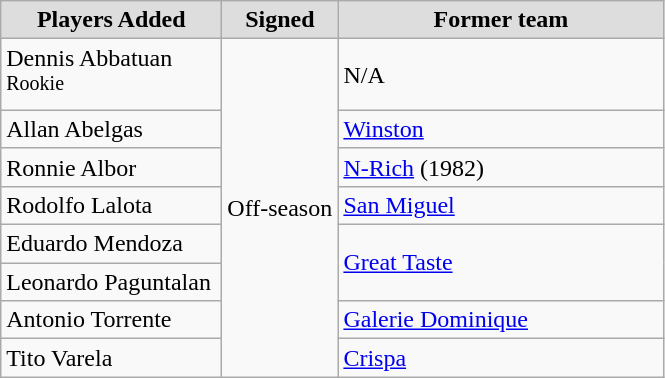<table class="wikitable sortable sortable">
<tr align="center" bgcolor="#dddddd">
<td style="width:140px"><strong>Players Added</strong></td>
<td style="width:70px"><strong>Signed</strong></td>
<td style="width:210px"><strong>Former team</strong></td>
</tr>
<tr>
<td>Dennis Abbatuan <sup>Rookie</sup></td>
<td rowspan="8">Off-season</td>
<td>N/A</td>
</tr>
<tr>
<td>Allan Abelgas</td>
<td><a href='#'>Winston</a></td>
</tr>
<tr>
<td>Ronnie Albor</td>
<td><a href='#'>N-Rich</a> (1982)</td>
</tr>
<tr>
<td>Rodolfo Lalota</td>
<td><a href='#'>San Miguel</a></td>
</tr>
<tr>
<td>Eduardo Mendoza</td>
<td rowspan="2"><a href='#'>Great Taste</a></td>
</tr>
<tr>
<td>Leonardo Paguntalan</td>
</tr>
<tr>
<td>Antonio Torrente</td>
<td><a href='#'>Galerie Dominique</a></td>
</tr>
<tr>
<td>Tito Varela</td>
<td><a href='#'>Crispa</a></td>
</tr>
</table>
